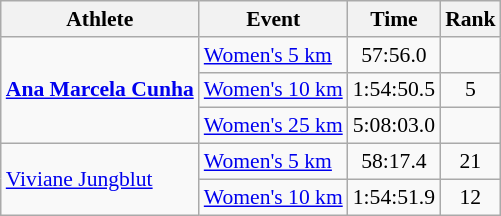<table class=wikitable style="font-size:90%;">
<tr>
<th>Athlete</th>
<th>Event</th>
<th>Time</th>
<th>Rank</th>
</tr>
<tr align=center>
<td align=left rowspan=3><strong><a href='#'>Ana Marcela Cunha</a></strong></td>
<td align=left><a href='#'>Women's 5 km</a></td>
<td>57:56.0</td>
<td></td>
</tr>
<tr align=center>
<td align=left><a href='#'>Women's 10 km</a></td>
<td>1:54:50.5</td>
<td>5</td>
</tr>
<tr align=center>
<td align=left><a href='#'>Women's 25 km</a></td>
<td>5:08:03.0</td>
<td></td>
</tr>
<tr align=center>
<td align=left rowspan=2><a href='#'>Viviane Jungblut</a></td>
<td align=left><a href='#'>Women's 5 km</a></td>
<td>58:17.4</td>
<td>21</td>
</tr>
<tr align=center>
<td align=left><a href='#'>Women's 10 km</a></td>
<td>1:54:51.9</td>
<td>12</td>
</tr>
</table>
